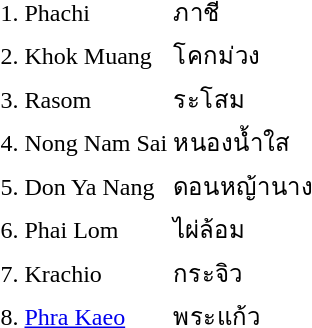<table>
<tr>
<td>1.</td>
<td>Phachi</td>
<td>ภาชี</td>
<td></td>
</tr>
<tr>
<td>2.</td>
<td>Khok Muang</td>
<td>โคกม่วง</td>
<td></td>
</tr>
<tr>
<td>3.</td>
<td>Rasom</td>
<td>ระโสม</td>
<td></td>
</tr>
<tr>
<td>4.</td>
<td>Nong Nam Sai</td>
<td>หนองน้ำใส</td>
<td></td>
</tr>
<tr>
<td>5.</td>
<td>Don Ya Nang</td>
<td>ดอนหญ้านาง</td>
<td></td>
</tr>
<tr>
<td>6.</td>
<td>Phai Lom</td>
<td>ไผ่ล้อม</td>
<td></td>
</tr>
<tr>
<td>7.</td>
<td>Krachio</td>
<td>กระจิว</td>
<td></td>
</tr>
<tr>
<td>8.</td>
<td><a href='#'>Phra Kaeo</a></td>
<td>พระแก้ว</td>
<td></td>
</tr>
</table>
